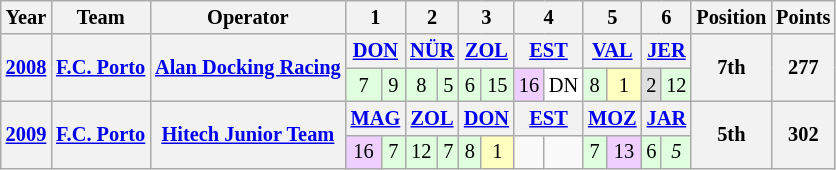<table class="wikitable" style="text-align:center; font-size:85%">
<tr>
<th>Year</th>
<th>Team</th>
<th>Operator</th>
<th colspan=2>1</th>
<th colspan=2>2</th>
<th colspan=2>3</th>
<th colspan=2>4</th>
<th colspan=2>5</th>
<th colspan=2>6</th>
<th>Position</th>
<th>Points</th>
</tr>
<tr>
<th rowspan=2><a href='#'>2008</a></th>
<th rowspan=2 nowrap><a href='#'>F.C. Porto</a></th>
<th rowspan=2 nowrap><a href='#'>Alan Docking Racing</a></th>
<th colspan=2><a href='#'>DON</a></th>
<th colspan=2><a href='#'>NÜR</a></th>
<th colspan=2><a href='#'>ZOL</a></th>
<th colspan=2><a href='#'>EST</a></th>
<th colspan=2><a href='#'>VAL</a></th>
<th colspan=2><a href='#'>JER</a></th>
<th rowspan=2>7th</th>
<th rowspan=2>277</th>
</tr>
<tr>
<td style="background:#dfffdf;">7</td>
<td style="background:#dfffdf;">9</td>
<td style="background:#dfffdf;">8</td>
<td style="background:#dfffdf;">5</td>
<td style="background:#dfffdf;">6</td>
<td style="background:#dfffdf;">15</td>
<td style="background:#efcfff;">16</td>
<td style="background:#ffffff;">DN</td>
<td style="background:#dfffdf;">8</td>
<td style="background:#ffffbf;">1</td>
<td style="background:#dfdfdf;">2</td>
<td style="background:#dfffdf;">12</td>
</tr>
<tr>
<th rowspan=2><a href='#'>2009</a></th>
<th rowspan=2 nowrap><a href='#'>F.C. Porto</a></th>
<th rowspan=2 nowrap><a href='#'>Hitech Junior Team</a></th>
<th colspan=2><a href='#'>MAG</a></th>
<th colspan=2><a href='#'>ZOL</a></th>
<th colspan=2><a href='#'>DON</a></th>
<th colspan=2><a href='#'>EST</a></th>
<th colspan=2><a href='#'>MOZ</a></th>
<th colspan=2><a href='#'>JAR</a></th>
<th rowspan=2>5th</th>
<th rowspan=2>302</th>
</tr>
<tr>
<td style="background:#efcfff;">16</td>
<td style="background:#dfffdf;">7</td>
<td style="background:#dfffdf;">12</td>
<td style="background:#dfffdf;">7</td>
<td style="background:#dfffdf;">8</td>
<td style="background:#ffffbf;">1</td>
<td></td>
<td></td>
<td style="background:#dfffdf;">7</td>
<td style="background:#efcfff;">13</td>
<td style="background:#dfffdf;">6</td>
<td style="background:#dfffdf;"><em>5</em></td>
</tr>
</table>
